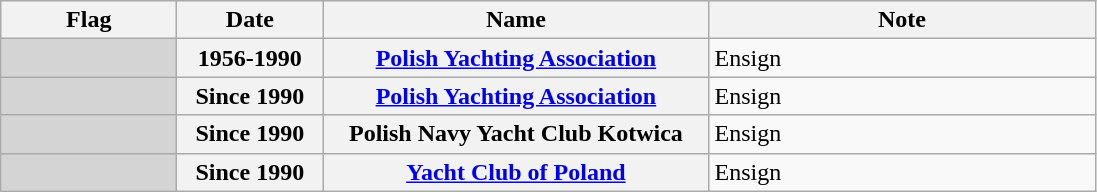<table class="wikitable" style="background: #f9f9f9">
<tr style="background:#efefef">
<th width="110">Flag</th>
<th width="90">Date</th>
<th width="250">Name</th>
<th width="250">Note</th>
</tr>
<tr>
<td style="background: #d4d4d4"></td>
<th>1956-1990</th>
<th><a href='#'>Polish Yachting Association</a></th>
<td>Ensign</td>
</tr>
<tr>
<td style="background: #d4d4d4"></td>
<th>Since 1990</th>
<th><a href='#'>Polish Yachting Association</a></th>
<td>Ensign</td>
</tr>
<tr>
<td style="background: #d4d4d4"></td>
<th>Since 1990</th>
<th>Polish Navy Yacht Club Kotwica</th>
<td>Ensign</td>
</tr>
<tr>
<td style="background: #d4d4d4"></td>
<th>Since 1990</th>
<th><a href='#'>Yacht Club of Poland</a></th>
<td>Ensign</td>
</tr>
</table>
